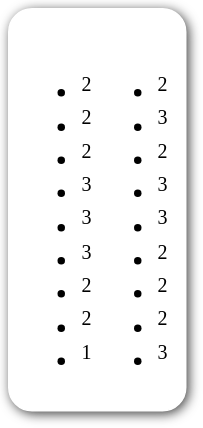<table style="border-radius:1em; box-shadow:0.1em 0.1em 0.5em rgba(0,0,0,0.75); background:white; border:1px solid white; padding:5px;">
<tr style="vertical-align:top;">
<td><br><ul><li><sup>2</sup></li><li><sup>2</sup></li><li><sup>2</sup></li><li><sup>3</sup></li><li><sup>3</sup></li><li><sup>3</sup></li><li><sup>2</sup></li><li><sup>2</sup></li><li><sup>1</sup></li></ul></td>
<td valign="top"><br><ul><li><sup>2</sup></li><li><sup>3</sup></li><li><sup>2</sup></li><li><sup>3</sup></li><li><sup>3</sup></li><li><sup>2</sup></li><li><sup>2</sup></li><li><sup>2</sup></li><li><sup>3</sup></li></ul></td>
<td></td>
</tr>
</table>
